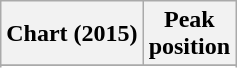<table class="wikitable sortable plainrowheaders" style="text-align:center">
<tr>
<th scope="col">Chart (2015)</th>
<th scope="col">Peak<br> position</th>
</tr>
<tr>
</tr>
<tr>
</tr>
<tr>
</tr>
<tr>
</tr>
<tr>
</tr>
<tr>
</tr>
<tr>
</tr>
<tr>
</tr>
</table>
